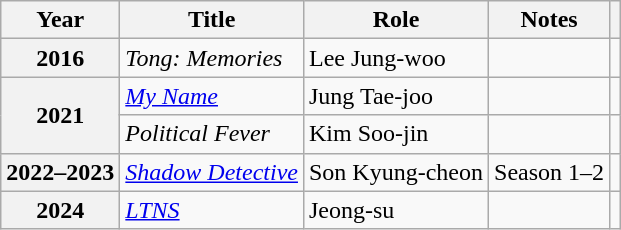<table class="wikitable plainrowheaders">
<tr>
<th scope="col">Year</th>
<th scope="col">Title</th>
<th scope="col">Role</th>
<th>Notes</th>
<th scope="col" class="unsortable"></th>
</tr>
<tr>
<th scope="row">2016</th>
<td><em>Tong: Memories</em></td>
<td>Lee Jung-woo</td>
<td></td>
<td></td>
</tr>
<tr>
<th scope="row" rowspan=2>2021</th>
<td><em><a href='#'>My Name</a></em></td>
<td>Jung Tae-joo</td>
<td></td>
<td style="text-align:center;"></td>
</tr>
<tr>
<td><em>Political Fever</em></td>
<td>Kim Soo-jin</td>
<td></td>
<td style="text-align:center;"></td>
</tr>
<tr>
<th scope="row">2022–2023</th>
<td><em><a href='#'>Shadow Detective</a></em>  </td>
<td>Son Kyung-cheon</td>
<td>Season 1–2</td>
<td style="text-align:center;"></td>
</tr>
<tr>
<th scope="row">2024</th>
<td><em><a href='#'>LTNS</a></em></td>
<td>Jeong-su</td>
<td></td>
<td style="text-align:center;"></td>
</tr>
</table>
